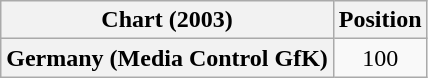<table class="wikitable plainrowheaders" style="text-align:center">
<tr>
<th>Chart (2003)</th>
<th>Position</th>
</tr>
<tr>
<th scope="row">Germany (Media Control GfK)</th>
<td>100</td>
</tr>
</table>
